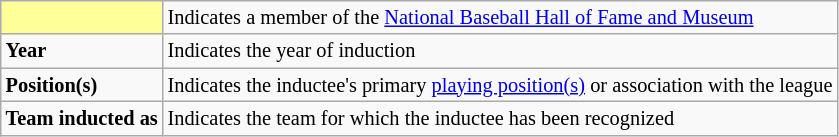<table class="wikitable" style="font-size:85%">
<tr>
<td bgcolor="#FFFF99"></td>
<td>Indicates a member of the <a href='#'>National Baseball Hall of Fame and Museum</a></td>
</tr>
<tr>
<td><strong>Year</strong></td>
<td>Indicates the year of induction</td>
</tr>
<tr>
<td><strong>Position(s)</strong></td>
<td>Indicates the inductee's primary <a href='#'>playing position(s)</a> or association with the league</td>
</tr>
<tr>
<td><strong>Team inducted as</strong></td>
<td>Indicates the team for which the inductee has been recognized</td>
</tr>
</table>
